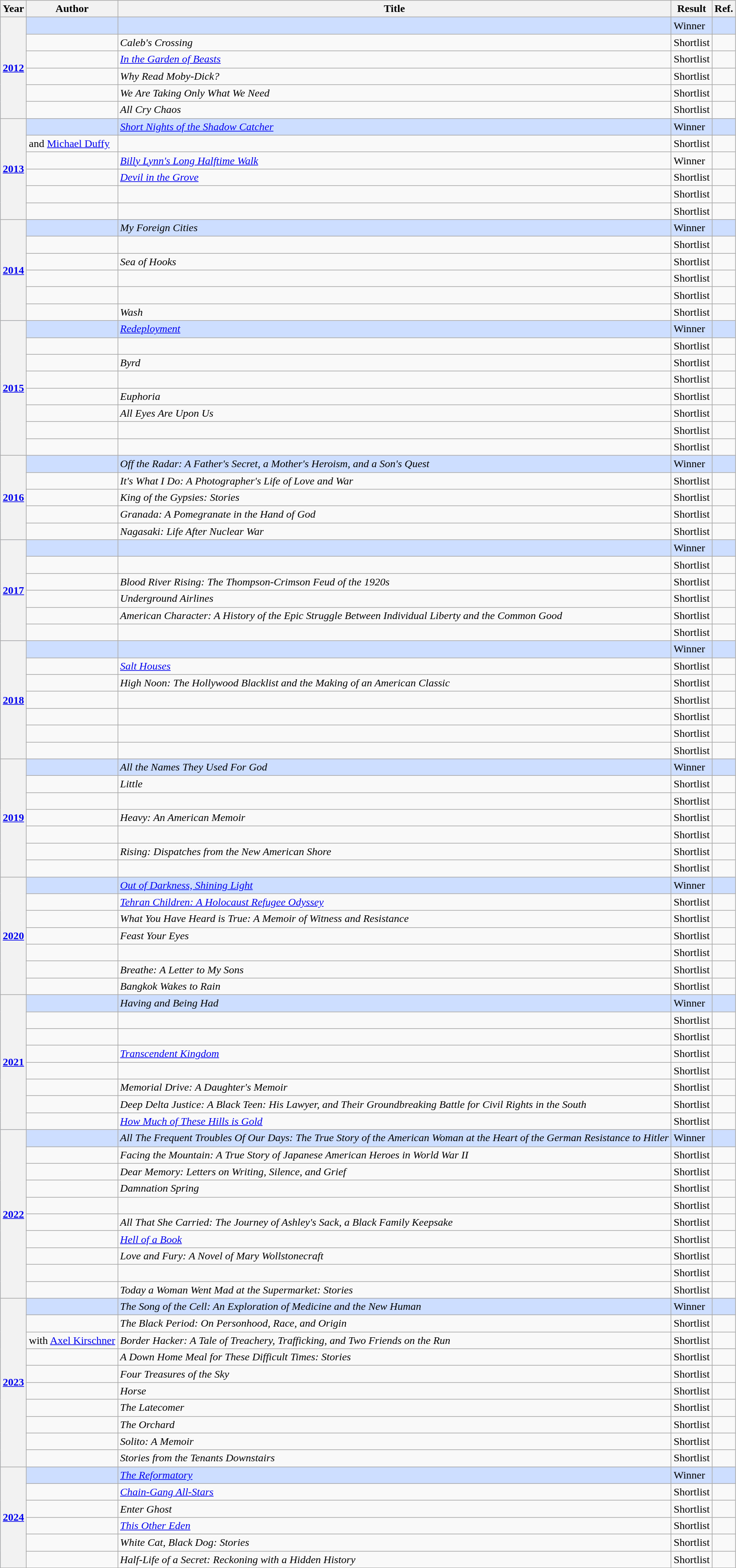<table class="wikitable sortable mw-collapsible">
<tr>
<th>Year</th>
<th>Author</th>
<th>Title</th>
<th>Result</th>
<th>Ref.</th>
</tr>
<tr style= background:#cddeff>
<th rowspan="6"><a href='#'>2012</a></th>
<td></td>
<td><em></em></td>
<td>Winner</td>
<td></td>
</tr>
<tr>
<td></td>
<td><em>Caleb's Crossing</em></td>
<td>Shortlist</td>
<td></td>
</tr>
<tr>
<td></td>
<td><em><a href='#'>In the Garden of Beasts</a></em></td>
<td>Shortlist</td>
<td></td>
</tr>
<tr>
<td></td>
<td><em>Why Read Moby-Dick?</em></td>
<td>Shortlist</td>
<td></td>
</tr>
<tr>
<td></td>
<td><em>We Are Taking Only What We Need</em></td>
<td>Shortlist</td>
<td></td>
</tr>
<tr>
<td></td>
<td><em>All Cry Chaos</em></td>
<td>Shortlist</td>
<td></td>
</tr>
<tr style= background:#cddeff>
<th rowspan="6"><a href='#'>2013</a></th>
<td></td>
<td><em><a href='#'>Short Nights of the Shadow Catcher</a></em></td>
<td>Winner</td>
<td></td>
</tr>
<tr>
<td> and <a href='#'>Michael Duffy</a></td>
<td><em></em></td>
<td>Shortlist</td>
<td></td>
</tr>
<tr>
<td></td>
<td><em><a href='#'>Billy Lynn's Long Halftime Walk</a></em></td>
<td>Winner</td>
<td></td>
</tr>
<tr>
<td></td>
<td><em><a href='#'>Devil in the Grove</a></em></td>
<td>Shortlist</td>
<td></td>
</tr>
<tr>
<td></td>
<td><em></em></td>
<td>Shortlist</td>
<td></td>
</tr>
<tr>
<td></td>
<td><em></em></td>
<td>Shortlist</td>
<td></td>
</tr>
<tr style= background:#cddeff>
<th rowspan="6"><a href='#'>2014</a></th>
<td></td>
<td><em>My Foreign Cities</em></td>
<td>Winner</td>
<td></td>
</tr>
<tr>
<td></td>
<td><em></em></td>
<td>Shortlist</td>
<td></td>
</tr>
<tr>
<td></td>
<td><em>Sea of Hooks</em></td>
<td>Shortlist</td>
<td></td>
</tr>
<tr>
<td></td>
<td><em></em></td>
<td>Shortlist</td>
<td></td>
</tr>
<tr>
<td></td>
<td><em></em></td>
<td>Shortlist</td>
<td></td>
</tr>
<tr>
<td></td>
<td><em>Wash</em></td>
<td>Shortlist</td>
<td></td>
</tr>
<tr style= background:#cddeff>
<th rowspan="8"><a href='#'>2015</a></th>
<td></td>
<td><em><a href='#'>Redeployment</a></em></td>
<td>Winner</td>
<td></td>
</tr>
<tr>
<td></td>
<td><em></em></td>
<td>Shortlist</td>
<td></td>
</tr>
<tr>
<td></td>
<td><em>Byrd</em></td>
<td>Shortlist</td>
<td></td>
</tr>
<tr>
<td></td>
<td><em></em></td>
<td>Shortlist</td>
<td></td>
</tr>
<tr>
<td></td>
<td><em>Euphoria</em></td>
<td>Shortlist</td>
<td></td>
</tr>
<tr>
<td></td>
<td><em>All Eyes Are Upon Us</em></td>
<td>Shortlist</td>
<td></td>
</tr>
<tr>
<td></td>
<td><em></em></td>
<td>Shortlist</td>
<td></td>
</tr>
<tr>
<td></td>
<td><em></em></td>
<td>Shortlist</td>
<td></td>
</tr>
<tr style= background:#cddeff>
<th rowspan="5"><a href='#'>2016</a></th>
<td></td>
<td><em>Off the Radar: A Father's Secret, a Mother's Heroism, and a Son's Quest</em></td>
<td>Winner</td>
<td></td>
</tr>
<tr>
<td></td>
<td><em>It's What I Do: A Photographer's Life of Love and War</em></td>
<td>Shortlist</td>
<td></td>
</tr>
<tr>
<td></td>
<td><em>King of the Gypsies: Stories</em></td>
<td>Shortlist</td>
<td></td>
</tr>
<tr>
<td></td>
<td><em>Granada: A Pomegranate in the Hand of God</em></td>
<td>Shortlist</td>
<td></td>
</tr>
<tr>
<td></td>
<td><em>Nagasaki: Life After Nuclear War</em></td>
<td>Shortlist</td>
<td></td>
</tr>
<tr style= background:#cddeff>
<th rowspan="6"><a href='#'>2017</a></th>
<td></td>
<td><em></em></td>
<td>Winner</td>
<td></td>
</tr>
<tr>
<td></td>
<td><em></em></td>
<td>Shortlist</td>
<td></td>
</tr>
<tr>
<td></td>
<td><em>Blood River Rising: The Thompson-Crimson Feud of the 1920s</em></td>
<td>Shortlist</td>
<td></td>
</tr>
<tr>
<td></td>
<td><em>Underground Airlines</em></td>
<td>Shortlist</td>
<td></td>
</tr>
<tr>
<td></td>
<td><em>American Character: A History of the Epic Struggle Between Individual Liberty and the Common Good</em></td>
<td>Shortlist</td>
<td></td>
</tr>
<tr>
<td></td>
<td><em></em></td>
<td>Shortlist</td>
<td></td>
</tr>
<tr style= background:#cddeff>
<th rowspan="7"><a href='#'>2018</a></th>
<td></td>
<td><em></em></td>
<td>Winner</td>
<td></td>
</tr>
<tr>
<td></td>
<td><em><a href='#'>Salt Houses</a></em></td>
<td>Shortlist</td>
<td></td>
</tr>
<tr>
<td></td>
<td><em>High Noon: The Hollywood Blacklist and the Making of an American Classic</em></td>
<td>Shortlist</td>
<td></td>
</tr>
<tr>
<td></td>
<td><em></em></td>
<td>Shortlist</td>
<td></td>
</tr>
<tr>
<td></td>
<td><em></em></td>
<td>Shortlist</td>
<td></td>
</tr>
<tr>
<td></td>
<td><em></em></td>
<td>Shortlist</td>
<td></td>
</tr>
<tr>
<td></td>
<td><em></em></td>
<td>Shortlist</td>
<td></td>
</tr>
<tr style= background:#cddeff>
<th rowspan="7"><a href='#'>2019</a></th>
<td></td>
<td><em>All the Names They Used For God</em></td>
<td>Winner</td>
<td></td>
</tr>
<tr>
<td></td>
<td><em>Little</em></td>
<td>Shortlist</td>
<td></td>
</tr>
<tr>
<td></td>
<td><em></em></td>
<td>Shortlist</td>
<td></td>
</tr>
<tr>
<td></td>
<td><em>Heavy: An American Memoir</em></td>
<td>Shortlist</td>
<td></td>
</tr>
<tr>
<td></td>
<td><em></em></td>
<td>Shortlist</td>
<td></td>
</tr>
<tr>
<td></td>
<td><em>Rising: Dispatches from the New American Shore</em></td>
<td>Shortlist</td>
<td></td>
</tr>
<tr>
<td></td>
<td><em></em></td>
<td>Shortlist</td>
<td></td>
</tr>
<tr style= background:#cddeff>
<th rowspan="7"><a href='#'>2020</a></th>
<td></td>
<td><em><a href='#'>Out of Darkness, Shining Light</a></em></td>
<td>Winner</td>
<td></td>
</tr>
<tr>
<td></td>
<td><em><a href='#'>Tehran Children: A Holocaust Refugee Odyssey</a></em></td>
<td>Shortlist</td>
<td></td>
</tr>
<tr>
<td></td>
<td><em>What You Have Heard is True: A Memoir of Witness and Resistance</em></td>
<td>Shortlist</td>
<td></td>
</tr>
<tr>
<td></td>
<td><em>Feast Your Eyes</em></td>
<td>Shortlist</td>
<td></td>
</tr>
<tr>
<td></td>
<td><em></em></td>
<td>Shortlist</td>
<td></td>
</tr>
<tr>
<td></td>
<td><em>Breathe: A Letter to My Sons</em></td>
<td>Shortlist</td>
<td></td>
</tr>
<tr>
<td></td>
<td><em>Bangkok Wakes to Rain</em></td>
<td>Shortlist</td>
<td></td>
</tr>
<tr style= background:#cddeff>
<th rowspan="8"><a href='#'>2021</a></th>
<td></td>
<td><em>Having and Being Had</em></td>
<td>Winner</td>
<td></td>
</tr>
<tr>
<td></td>
<td><em></em></td>
<td>Shortlist</td>
<td></td>
</tr>
<tr>
<td></td>
<td></td>
<td>Shortlist</td>
<td></td>
</tr>
<tr>
<td></td>
<td><em><a href='#'>Transcendent Kingdom</a></em></td>
<td>Shortlist</td>
<td></td>
</tr>
<tr>
<td></td>
<td><em></em></td>
<td>Shortlist</td>
<td></td>
</tr>
<tr>
<td></td>
<td><em>Memorial Drive: A Daughter's Memoir</em></td>
<td>Shortlist</td>
<td></td>
</tr>
<tr>
<td></td>
<td><em>Deep Delta Justice: A Black Teen: His Lawyer, and Their Groundbreaking Battle for Civil Rights in the South</em></td>
<td>Shortlist</td>
<td></td>
</tr>
<tr>
<td></td>
<td><em><a href='#'>How Much of These Hills is Gold</a></em></td>
<td>Shortlist</td>
<td></td>
</tr>
<tr style= background:#cddeff>
<th rowspan="10"><a href='#'>2022</a></th>
<td></td>
<td><em>All The Frequent Troubles Of Our Days:  The True Story of the American Woman at the Heart of the German Resistance to Hitler</em></td>
<td>Winner</td>
<td></td>
</tr>
<tr>
<td></td>
<td><em>Facing the Mountain: A True Story of Japanese American Heroes in World War II</em></td>
<td>Shortlist</td>
<td></td>
</tr>
<tr>
<td></td>
<td><em>Dear Memory: Letters on Writing, Silence, and Grief</em></td>
<td>Shortlist</td>
<td></td>
</tr>
<tr>
<td></td>
<td><em>Damnation Spring</em></td>
<td>Shortlist</td>
<td></td>
</tr>
<tr>
<td></td>
<td></td>
<td>Shortlist</td>
<td></td>
</tr>
<tr>
<td></td>
<td><em>All That She Carried: The Journey of Ashley's Sack, a Black Family Keepsake</em></td>
<td>Shortlist</td>
<td></td>
</tr>
<tr>
<td></td>
<td><em><a href='#'>Hell of a Book</a></em></td>
<td>Shortlist</td>
<td></td>
</tr>
<tr>
<td></td>
<td><em>Love and Fury: A Novel of Mary Wollstonecraft</em></td>
<td>Shortlist</td>
<td></td>
</tr>
<tr>
<td></td>
<td><em></em></td>
<td>Shortlist</td>
<td></td>
</tr>
<tr>
<td></td>
<td><em>Today a Woman Went Mad at the Supermarket: Stories</em></td>
<td>Shortlist</td>
<td></td>
</tr>
<tr style= background:#cddeff>
<th rowspan="10"><a href='#'>2023</a></th>
<td></td>
<td><em>The Song of the Cell: An Exploration of Medicine and the New Human</em></td>
<td>Winner</td>
<td></td>
</tr>
<tr>
<td></td>
<td><em>The Black Period: On Personhood, Race, and Origin</em></td>
<td>Shortlist</td>
<td></td>
</tr>
<tr>
<td> with <a href='#'>Axel Kirschner</a></td>
<td><em>Border Hacker: A Tale of Treachery, Trafficking, and Two Friends on the Run</em></td>
<td>Shortlist</td>
<td></td>
</tr>
<tr>
<td></td>
<td><em>A Down Home Meal for These Difficult Times: Stories</em></td>
<td>Shortlist</td>
<td></td>
</tr>
<tr>
<td></td>
<td><em>Four Treasures of the Sky</em></td>
<td>Shortlist</td>
<td></td>
</tr>
<tr>
<td></td>
<td><em>Horse</em></td>
<td>Shortlist</td>
<td></td>
</tr>
<tr>
<td></td>
<td><em>The Latecomer</em></td>
<td>Shortlist</td>
<td></td>
</tr>
<tr>
<td></td>
<td><em>The Orchard</em></td>
<td>Shortlist</td>
<td></td>
</tr>
<tr>
<td></td>
<td><em>Solito: A Memoir</em></td>
<td>Shortlist</td>
<td></td>
</tr>
<tr>
<td></td>
<td><em>Stories from the Tenants Downstairs</em></td>
<td>Shortlist</td>
<td></td>
</tr>
<tr style= background:#cddeff>
<th rowspan="6"><a href='#'>2024</a></th>
<td></td>
<td><em><a href='#'>The Reformatory</a></em></td>
<td>Winner</td>
<td></td>
</tr>
<tr>
<td></td>
<td><em><a href='#'>Chain-Gang All-Stars</a></em></td>
<td>Shortlist</td>
<td></td>
</tr>
<tr>
<td></td>
<td><em>Enter Ghost</em></td>
<td>Shortlist</td>
<td></td>
</tr>
<tr>
<td></td>
<td><em><a href='#'>This Other Eden</a></em></td>
<td>Shortlist</td>
<td></td>
</tr>
<tr>
<td></td>
<td><em>White Cat, Black Dog: Stories</em></td>
<td>Shortlist</td>
<td></td>
</tr>
<tr>
<td></td>
<td><em>Half-Life of a Secret: Reckoning with a Hidden History</em></td>
<td>Shortlist</td>
<td></td>
</tr>
</table>
